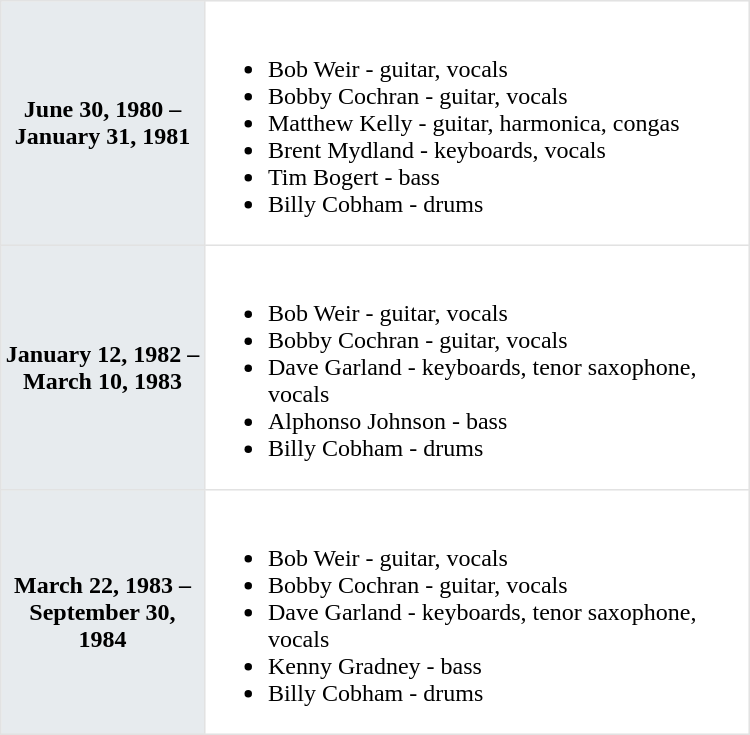<table class="toccolours"  border=1 cellpadding=2 cellspacing=0 style="width: 500px; margin: 0 0 1em 1em; border-collapse: collapse; border: 1px solid #E2E2E2;">
<tr>
<th bgcolor="#E7EBEE">June 30, 1980 – <br> January 31, 1981</th>
<td><br><ul><li>Bob Weir - guitar, vocals</li><li>Bobby Cochran - guitar, vocals</li><li>Matthew Kelly - guitar, harmonica, congas</li><li>Brent Mydland - keyboards, vocals</li><li>Tim Bogert - bass</li><li>Billy Cobham - drums</li></ul></td>
</tr>
<tr>
<th bgcolor="#E7EBEE">January 12, 1982 – <br> March 10, 1983</th>
<td><br><ul><li>Bob Weir - guitar, vocals</li><li>Bobby Cochran - guitar, vocals</li><li>Dave Garland - keyboards, tenor saxophone, vocals</li><li>Alphonso Johnson - bass</li><li>Billy Cobham - drums</li></ul></td>
</tr>
<tr>
<th bgcolor="#E7EBEE">March 22, 1983 – <br> September 30, 1984</th>
<td><br><ul><li>Bob Weir - guitar, vocals</li><li>Bobby Cochran - guitar, vocals</li><li>Dave Garland - keyboards, tenor saxophone, vocals</li><li>Kenny Gradney - bass</li><li>Billy Cobham - drums</li></ul></td>
</tr>
</table>
